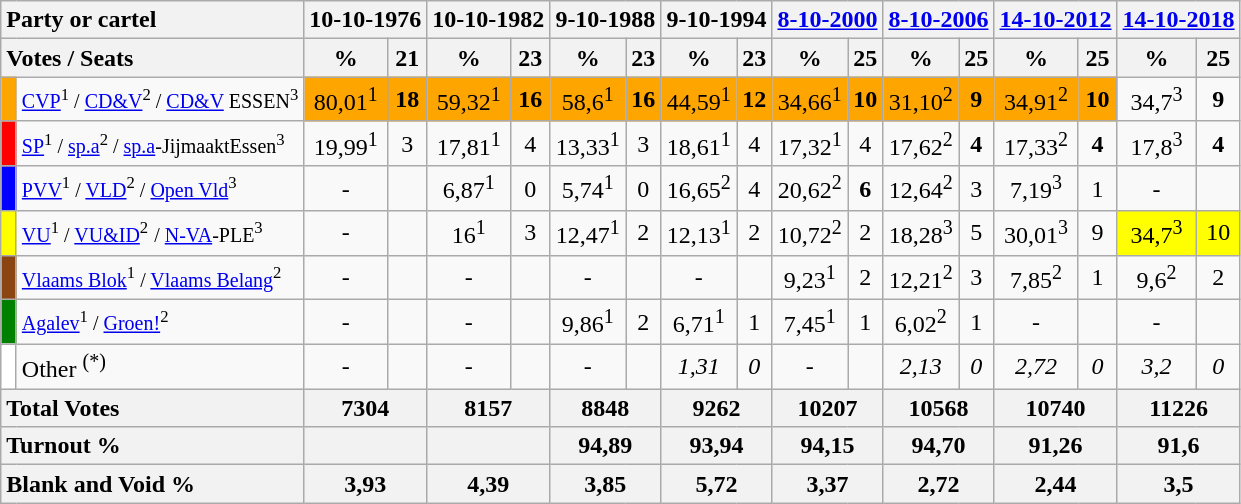<table class="wikitable" style="text-align:center; font-size:100%;">
<tr>
<th colspan="2" style="text-align:left;">Party or cartel</th>
<th colspan="2">10-10-1976</th>
<th colspan="2">10-10-1982</th>
<th colspan="2">9-10-1988</th>
<th colspan="2">9-10-1994</th>
<th colspan="2"><a href='#'>8-10-2000</a></th>
<th colspan="2"><a href='#'>8-10-2006</a></th>
<th colspan="2"><a href='#'>14-10-2012</a></th>
<th colspan="2"><a href='#'>14-10-2018</a></th>
</tr>
<tr>
<th colspan="2" style="text-align:left;">Votes / Seats</th>
<th>%</th>
<th>21</th>
<th>%</th>
<th>23</th>
<th>%</th>
<th>23</th>
<th>%</th>
<th>23</th>
<th>%</th>
<th>25</th>
<th>%</th>
<th>25</th>
<th>%</th>
<th>25</th>
<th>%</th>
<th>25</th>
</tr>
<tr>
<td style="width: 3px" bgcolor="orange"></td>
<td style="text-align:left;"><small><a href='#'>CVP</a><sup>1</sup> / <a href='#'>CD&V</a><sup>2</sup> / <a href='#'>CD&V</a> ESSEN<sup>3</sup> </small></td>
<td style="background-color:orange">80,01<sup>1</sup></td>
<td style="background-color:orange"><strong>18</strong></td>
<td style="background-color:orange">59,32<sup>1</sup></td>
<td style="background-color:orange"><strong>16</strong></td>
<td style="background-color:orange">58,6<sup>1</sup></td>
<td style="background-color:orange"><strong>16</strong></td>
<td style="background-color:orange">44,59<sup>1</sup></td>
<td style="background-color:orange"><strong>12</strong></td>
<td style="background-color:orange">34,66<sup>1</sup></td>
<td style="background-color:orange"><strong>10</strong></td>
<td style="background-color:orange">31,10<sup>2</sup></td>
<td style="background-color:orange"><strong>9</strong></td>
<td style="background-color:orange">34,91<sup>2</sup></td>
<td style="background-color:orange"><strong>10</strong></td>
<td>34,7<sup>3</sup></td>
<td><strong>9</strong></td>
</tr>
<tr>
<td style="width: 3px" bgcolor="red"></td>
<td style="text-align:left;"><small><a href='#'>SP</a><sup>1</sup> / <a href='#'>sp.a</a><sup>2</sup> / <a href='#'>sp.a</a>-JijmaaktEssen<sup>3</sup></small></td>
<td>19,99<sup>1</sup></td>
<td>3</td>
<td>17,81<sup>1</sup></td>
<td>4</td>
<td>13,33<sup>1</sup></td>
<td>3</td>
<td>18,61<sup>1</sup></td>
<td>4</td>
<td>17,32<sup>1</sup></td>
<td>4</td>
<td>17,62<sup>2</sup></td>
<td><strong>4</strong></td>
<td>17,33<sup>2</sup></td>
<td><strong>4</strong></td>
<td>17,8<sup>3</sup></td>
<td><strong>4</strong></td>
</tr>
<tr>
<td style="width: 3px" bgcolor="blue"></td>
<td style="text-align:left;"><small><a href='#'>PVV</a><sup>1</sup> / <a href='#'>VLD</a><sup>2</sup> / <a href='#'>Open Vld</a><sup>3</sup></small></td>
<td>-</td>
<td></td>
<td>6,87<sup>1</sup></td>
<td>0</td>
<td>5,74<sup>1</sup></td>
<td>0</td>
<td>16,65<sup>2</sup></td>
<td>4</td>
<td>20,62<sup>2</sup></td>
<td><strong>6</strong></td>
<td>12,64<sup>2</sup></td>
<td>3</td>
<td>7,19<sup>3</sup></td>
<td>1</td>
<td>-</td>
<td></td>
</tr>
<tr>
<td style="width: 3px" bgcolor="yellow"></td>
<td style="text-align:left;"><small><a href='#'>VU</a><sup>1</sup> / <a href='#'>VU&ID</a><sup>2</sup></small> <small>/ <a href='#'>N-VA</a>-PLE<sup>3</sup></small></td>
<td>-</td>
<td></td>
<td>16<sup>1</sup></td>
<td>3</td>
<td>12,47<sup>1</sup></td>
<td>2</td>
<td>12,13<sup>1</sup></td>
<td>2</td>
<td>10,72<sup>2</sup></td>
<td>2</td>
<td>18,28<sup>3</sup></td>
<td>5</td>
<td>30,01<sup>3</sup></td>
<td>9</td>
<td style="background-color:yellow">34,7<sup>3</sup></td>
<td style="background-color:yellow">10</td>
</tr>
<tr>
<td style="width: 3px" bgcolor="#8b4513"></td>
<td style="text-align:left;"><small><a href='#'>Vlaams Blok</a><sup>1</sup> / <a href='#'>Vlaams Belang</a><sup>2</sup></small></td>
<td>-</td>
<td></td>
<td>-</td>
<td></td>
<td>-</td>
<td></td>
<td>-</td>
<td></td>
<td>9,23<sup>1</sup></td>
<td>2</td>
<td>12,21<sup>2</sup></td>
<td>3</td>
<td>7,85<sup>2</sup></td>
<td>1</td>
<td>9,6<sup>2</sup></td>
<td>2</td>
</tr>
<tr>
<td style="width: 3px" bgcolor="green"></td>
<td style="text-align:left;"><small><a href='#'>Agalev</a><sup>1</sup> / <a href='#'>Groen!</a><sup>2</sup></small></td>
<td>-</td>
<td></td>
<td>-</td>
<td></td>
<td>9,86<sup>1</sup></td>
<td>2</td>
<td>6,71<sup>1</sup></td>
<td>1</td>
<td>7,45<sup>1</sup></td>
<td>1</td>
<td>6,02<sup>2</sup></td>
<td>1</td>
<td>-</td>
<td></td>
<td>-</td>
<td></td>
</tr>
<tr>
<td style="width: 3px" bgcolor="white"></td>
<td style="text-align:left;">Other <sup>(*)</sup></td>
<td><em>-</em></td>
<td></td>
<td><em>-</em></td>
<td></td>
<td><em>-</em></td>
<td></td>
<td><em>1,31</em></td>
<td><em>0</em></td>
<td><em>-</em></td>
<td></td>
<td><em>2,13</em></td>
<td><em>0</em></td>
<td><em>2,72</em></td>
<td><em>0</em></td>
<td><em>3,2</em></td>
<td><em>0</em></td>
</tr>
<tr>
<th colspan="2" style="text-align:left;">Total Votes</th>
<th colspan="2">7304</th>
<th colspan="2">8157</th>
<th colspan="2">8848</th>
<th colspan="2">9262</th>
<th colspan="2">10207</th>
<th colspan="2">10568</th>
<th colspan="2">10740</th>
<th colspan="2">11226</th>
</tr>
<tr>
<th colspan="2" style="text-align:left;">Turnout %</th>
<th colspan="2"></th>
<th colspan="2"></th>
<th colspan="2">94,89</th>
<th colspan="2">93,94</th>
<th colspan="2">94,15</th>
<th colspan="2">94,70</th>
<th colspan="2">91,26</th>
<th colspan="2">91,6</th>
</tr>
<tr>
<th colspan="2" style="text-align:left;">Blank and Void %</th>
<th colspan="2">3,93</th>
<th colspan="2">4,39</th>
<th colspan="2">3,85</th>
<th colspan="2">5,72</th>
<th colspan="2">3,37</th>
<th colspan="2">2,72</th>
<th colspan="2">2,44</th>
<th colspan="2">3,5</th>
</tr>
</table>
